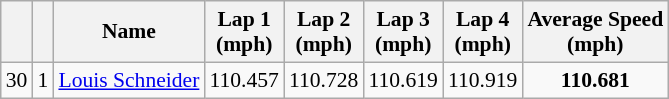<table class="wikitable" style="font-size: 90%;">
<tr align="center">
<th></th>
<th></th>
<th>Name</th>
<th>Lap 1<br>(mph)</th>
<th>Lap 2<br>(mph)</th>
<th>Lap 3<br>(mph)</th>
<th>Lap 4<br>(mph)</th>
<th>Average Speed<br>(mph)</th>
</tr>
<tr>
<td>30</td>
<td>1</td>
<td> <a href='#'>Louis Schneider</a> <strong></strong></td>
<td>110.457</td>
<td>110.728</td>
<td>110.619</td>
<td>110.919</td>
<td align=center><strong>110.681</strong></td>
</tr>
</table>
